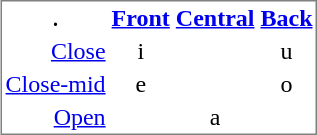<table border="0" cellspacing="0" cellpadding="2" style="text-align: center;font-family: Arial Unicode MS, Lucida Sans Unicode; border:1px solid grey; display:block; float:right; margin:10px">
<tr>
<th><small>.</small></th>
<th><a href='#'>Front</a></th>
<th><a href='#'>Central</a></th>
<th><a href='#'>Back</a></th>
</tr>
<tr>
<td style="text-align: right;"><a href='#'>Close</a></td>
<td>i</td>
<td></td>
<td>u</td>
</tr>
<tr>
<td style="text-align: right;"><a href='#'>Close-mid</a></td>
<td>e</td>
<td></td>
<td>o</td>
</tr>
<tr>
<td style="text-align: right;"><a href='#'>Open</a></td>
<td></td>
<td>a</td>
<td></td>
</tr>
</table>
